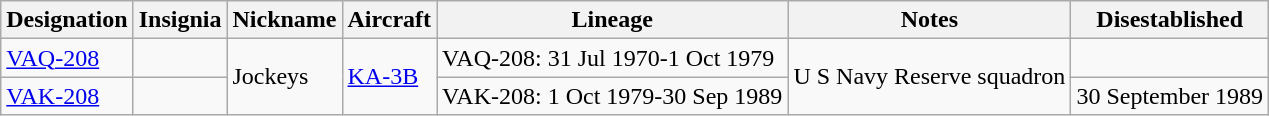<table class="wikitable">
<tr>
<th>Designation</th>
<th>Insignia</th>
<th>Nickname</th>
<th>Aircraft</th>
<th>Lineage</th>
<th>Notes</th>
<th>Disestablished</th>
</tr>
<tr>
<td><a href='#'>VAQ-208</a></td>
<td></td>
<td Rowspan="2">Jockeys</td>
<td Rowspan="2"><a href='#'>KA-3B</a></td>
<td style="white-space: nowrap;">VAQ-208: 31 Jul 1970-1 Oct 1979</td>
<td Rowspan="2">U S Navy Reserve squadron</td>
</tr>
<tr>
<td><a href='#'>VAK-208</a></td>
<td></td>
<td style="white-space: nowrap;">VAK-208: 1 Oct 1979-30 Sep 1989</td>
<td>30 September 1989</td>
</tr>
</table>
